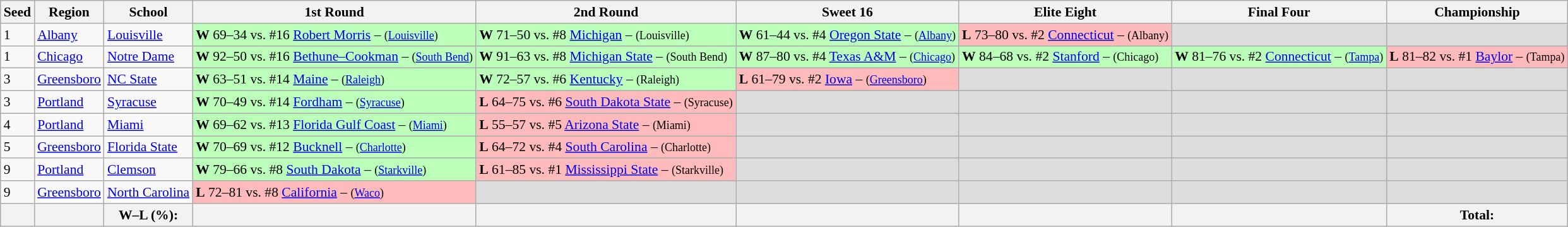<table class="sortable wikitable" style="white-space:nowrap; font-size:90%;">
<tr>
<th>Seed</th>
<th>Region</th>
<th>School</th>
<th>1st Round</th>
<th>2nd Round</th>
<th>Sweet 16</th>
<th>Elite Eight</th>
<th>Final Four</th>
<th>Championship</th>
</tr>
<tr>
<td>1</td>
<td><a href='#'>Albany</a></td>
<td><a href='#'>Louisville</a></td>
<td style="background:#bfb;"><strong>W</strong> 69–34 vs. #16 <a href='#'>Robert Morris</a> – <small>(<a href='#'>Louisville</a>)</small></td>
<td style="background:#bfb;"><strong>W</strong> 71–50 vs. #8 <a href='#'>Michigan</a> – <small>(Louisville)</small></td>
<td style="background:#bfb;"><strong>W</strong> 61–44 vs. #4 <a href='#'>Oregon State</a> – <small>(<a href='#'>Albany</a>)</small></td>
<td style="background:#fbb;"><strong>L</strong> 73–80 vs. #2 <a href='#'>Connecticut</a> – <small>(Albany)</small></td>
<td style="background:#ddd;"></td>
<td style="background:#ddd;"></td>
</tr>
<tr>
<td>1</td>
<td><a href='#'>Chicago</a></td>
<td><a href='#'>Notre Dame</a></td>
<td style="background:#bfb;"><strong>W</strong> 92–50 vs. #16 <a href='#'>Bethune–Cookman</a> – <small>(<a href='#'>South Bend</a>)</small></td>
<td style="background:#bfb;"><strong>W</strong> 91–63 vs. #8 <a href='#'>Michigan State</a> – <small>(South Bend)</small></td>
<td style="background:#bfb;"><strong>W</strong> 87–80 vs. #4 <a href='#'>Texas A&M</a> – <small>(<a href='#'>Chicago</a>)</small></td>
<td style="background:#bfb;"><strong>W</strong> 84–68 vs. #2 <a href='#'>Stanford</a> – <small>(Chicago)</small></td>
<td style="background:#bfb;"><strong>W</strong> 81–76 vs. #2 <a href='#'>Connecticut</a> – <small>(<a href='#'>Tampa</a>)</small></td>
<td style="background:#fbb;"><strong>L</strong> 81–82 vs. #1 <a href='#'>Baylor</a> – <small>(Tampa)</small></td>
</tr>
<tr>
<td>3</td>
<td><a href='#'>Greensboro</a></td>
<td><a href='#'>NC State</a></td>
<td style="background:#bfb;"><strong>W</strong> 63–51 vs. #14 <a href='#'>Maine</a> – <small>(<a href='#'>Raleigh</a>)</small></td>
<td style="background:#bfb;"><strong>W</strong> 72–57 vs. #6 <a href='#'>Kentucky</a> – <small>(Raleigh)</small></td>
<td style="background:#fbb;"><strong>L</strong> 61–79 vs. #2 <a href='#'>Iowa</a> – <small>(<a href='#'>Greensboro</a>)</small></td>
<td style="background:#ddd;"></td>
<td style="background:#ddd;"></td>
<td style="background:#ddd;"></td>
</tr>
<tr>
<td>3</td>
<td><a href='#'>Portland</a></td>
<td><a href='#'>Syracuse</a></td>
<td style="background:#bfb;"><strong>W</strong> 70–49 vs. #14 <a href='#'>Fordham</a> – <small>(<a href='#'>Syracuse</a>)</small></td>
<td style="background:#fbb;"><strong>L</strong> 64–75 vs. #6 <a href='#'>South Dakota State</a> – <small>(Syracuse)</small></td>
<td style="background:#ddd;"></td>
<td style="background:#ddd;"></td>
<td style="background:#ddd;"></td>
<td style="background:#ddd;"></td>
</tr>
<tr>
<td>4</td>
<td><a href='#'>Portland</a></td>
<td><a href='#'>Miami</a></td>
<td style="background:#bfb;"><strong>W</strong> 69–62 vs. #13 <a href='#'>Florida Gulf Coast</a> – <small>(<a href='#'>Miami</a>)</small></td>
<td style="background:#fbb;"><strong>L</strong> 55–57 vs. #5 <a href='#'>Arizona State</a> – <small>(Miami)</small></td>
<td style="background:#ddd;"></td>
<td style="background:#ddd;"></td>
<td style="background:#ddd;"></td>
<td style="background:#ddd;"></td>
</tr>
<tr>
<td>5</td>
<td><a href='#'>Greensboro</a></td>
<td><a href='#'>Florida State</a></td>
<td style="background:#bfb;"><strong>W</strong> 70–69 vs. #12 <a href='#'>Bucknell</a> – <small>(<a href='#'>Charlotte</a>)</small></td>
<td style="background:#fbb;"><strong>L</strong> 64–72 vs. #4 <a href='#'>South Carolina</a> – <small>(Charlotte)</small></td>
<td style="background:#ddd;"></td>
<td style="background:#ddd;"></td>
<td style="background:#ddd;"></td>
<td style="background:#ddd;"></td>
</tr>
<tr>
<td>9</td>
<td><a href='#'>Portland</a></td>
<td><a href='#'>Clemson</a></td>
<td style="background:#bfb;"><strong>W</strong> 79–66 vs. #8 <a href='#'>South Dakota</a> – <small>(<a href='#'>Starkville</a>)</small></td>
<td style="background:#fbb;"><strong>L</strong> 61–85 vs. #1 <a href='#'>Mississippi State</a> – <small>(Starkville)</small></td>
<td style="background:#ddd;"></td>
<td style="background:#ddd;"></td>
<td style="background:#ddd;"></td>
<td style="background:#ddd;"></td>
</tr>
<tr>
<td>9</td>
<td><a href='#'>Greensboro</a></td>
<td><a href='#'>North Carolina</a></td>
<td style="background:#fbb;"><strong>L</strong> 72–81 vs. #8 <a href='#'>California</a> – <small>(<a href='#'>Waco</a>)</small></td>
<td style="background:#ddd;"></td>
<td style="background:#ddd;"></td>
<td style="background:#ddd;"></td>
<td style="background:#ddd;"></td>
<td style="background:#ddd;"></td>
</tr>
<tr>
<th></th>
<th></th>
<th>W–L (%):</th>
<th></th>
<th></th>
<th></th>
<th></th>
<th></th>
<th> Total: </th>
</tr>
</table>
